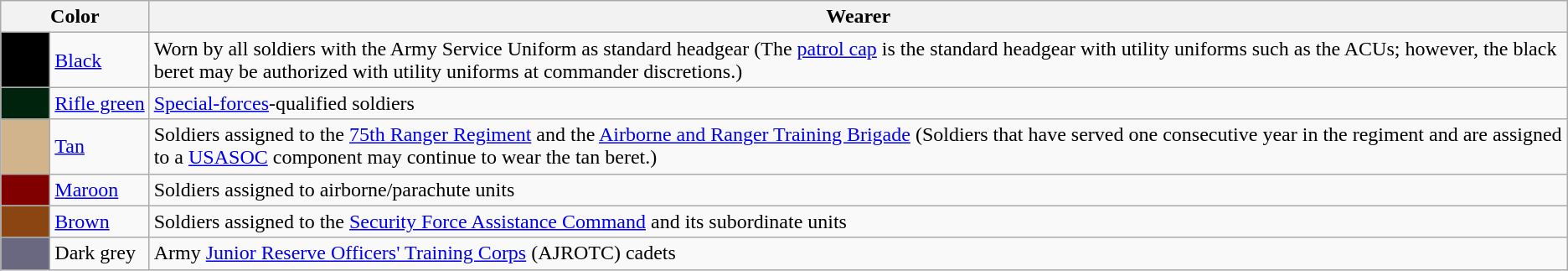<table class="wikitable">
<tr>
<th colspan="2">Color</th>
<th>Wearer</th>
</tr>
<tr>
<td style="background:#000;"></td>
<td><a href='#'>Black</a></td>
<td>Worn by all soldiers with the Army Service Uniform as standard headgear (The <a href='#'>patrol cap</a> is the standard headgear with utility uniforms such as the ACUs; however, the black beret may be authorized with utility uniforms at commander discretions.)</td>
</tr>
<tr>
<td style="background:#00230D; width:2em;"></td>
<td><a href='#'>Rifle green</a></td>
<td><a href='#'>Special-forces</a>-qualified soldiers</td>
</tr>
<tr>
<td style="background:tan;"></td>
<td><a href='#'>Tan</a></td>
<td>Soldiers assigned to the <a href='#'>75th Ranger Regiment</a> and the <a href='#'>Airborne and Ranger Training Brigade</a> (Soldiers that have served one consecutive year in the regiment and are assigned to a <a href='#'>USASOC</a> component may continue to wear the tan beret.)</td>
</tr>
<tr>
<td style="background:maroon;"></td>
<td><a href='#'>Maroon</a></td>
<td>Soldiers assigned to airborne/parachute units</td>
</tr>
<tr>
<td style="background: SaddleBrown;"></td>
<td><a href='#'>Brown</a></td>
<td>Soldiers assigned to the <a href='#'>Security Force Assistance Command</a> and its subordinate units</td>
</tr>
<tr>
<td style="background:#696880;"></td>
<td>Dark grey</td>
<td>Army <a href='#'>Junior Reserve Officers' Training Corps</a> (AJROTC) cadets</td>
</tr>
</table>
